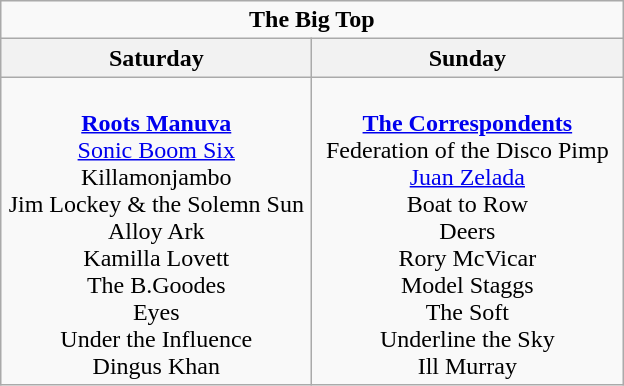<table class="wikitable">
<tr>
<td colspan="2" align="center"><strong>The Big Top</strong></td>
</tr>
<tr>
<th>Saturday</th>
<th>Sunday</th>
</tr>
<tr>
<td valign="top" align="center" width=200><br><strong><a href='#'>Roots Manuva</a></strong>
<br><a href='#'>Sonic Boom Six</a>
<br> Killamonjambo
<br> Jim Lockey & the Solemn Sun
<br> Alloy Ark
<br> Kamilla Lovett
<br> The B.Goodes
<br> Eyes
<br> Under the Influence
<br> Dingus Khan</td>
<td valign="top" align="center" width=200><br><strong><a href='#'>The Correspondents</a></strong>
<br> Federation of the Disco Pimp
<br><a href='#'>Juan Zelada</a>
<br> Boat to Row
<br> Deers
<br> Rory McVicar
<br> Model Staggs
<br> The Soft
<br> Underline the Sky
<br> Ill Murray</td>
</tr>
</table>
